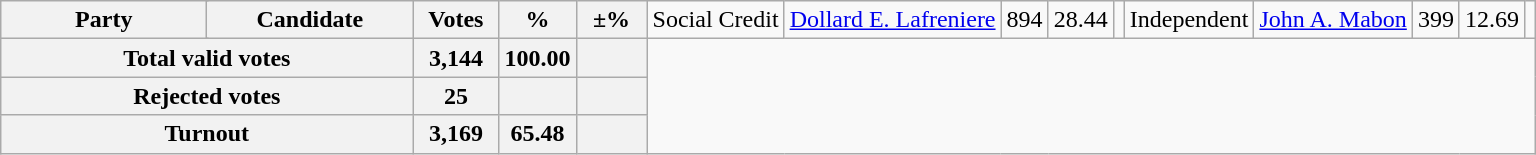<table class="wikitable">
<tr>
<th colspan=2 style="width: 130px">Party</th>
<th style="width: 130px">Candidate</th>
<th style="width: 50px">Votes</th>
<th style="width: 40px">%</th>
<th style="width: 40px">±%<br>
</th>
<td>Social Credit</td>
<td><a href='#'>Dollard E. Lafreniere</a></td>
<td align="right">894</td>
<td align="right">28.44</td>
<td align="right"><br></td>
<td>Independent</td>
<td><a href='#'>John A. Mabon</a></td>
<td align="right">399</td>
<td align="right">12.69</td>
<td align="right"></td>
</tr>
<tr bgcolor="white">
<th align="right" colspan=3>Total valid votes</th>
<th align="right">3,144</th>
<th align="right">100.00</th>
<th align="right"></th>
</tr>
<tr bgcolor="white">
<th align="right" colspan=3>Rejected votes</th>
<th align="right">25</th>
<th align="right"></th>
<th align="right"></th>
</tr>
<tr bgcolor="white">
<th align="right" colspan=3>Turnout</th>
<th align="right">3,169</th>
<th align="right">65.48</th>
<th align="right"></th>
</tr>
</table>
